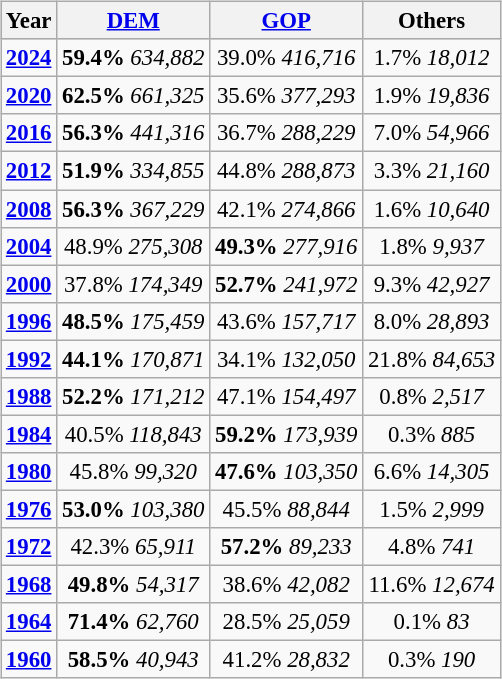<table class="wikitable" style="float:right; font-size:95%;">
<tr style="background:lightgrey;">
<th>Year</th>
<th><a href='#'>DEM</a></th>
<th><a href='#'>GOP</a></th>
<th>Others</th>
</tr>
<tr>
<td align="center" ><strong><a href='#'>2024</a></strong></td>
<td align="center" ><strong>59.4%</strong> <em>634,882</em></td>
<td align="center" >39.0% <em>416,716</em></td>
<td align="center" >1.7% <em>18,012</em></td>
</tr>
<tr>
<td align="center" ><strong><a href='#'>2020</a></strong></td>
<td align="center" ><strong>62.5%</strong> <em>661,325</em></td>
<td align="center" >35.6% <em>377,293</em></td>
<td align="center" >1.9% <em>19,836</em></td>
</tr>
<tr>
<td align="center" ><strong><a href='#'>2016</a></strong></td>
<td align="center" ><strong>56.3%</strong> <em>441,316</em></td>
<td align="center" >36.7% <em>288,229</em></td>
<td align="center" >7.0% <em>54,966</em></td>
</tr>
<tr>
<td align="center" ><strong><a href='#'>2012</a></strong></td>
<td align="center" ><strong>51.9%</strong> <em>334,855</em></td>
<td align="center" >44.8% <em>288,873</em></td>
<td align="center" >3.3% <em>21,160</em></td>
</tr>
<tr>
<td align="center" ><strong><a href='#'>2008</a></strong></td>
<td align="center" ><strong>56.3%</strong> <em>367,229</em></td>
<td align="center" >42.1% <em>274,866</em></td>
<td align="center" >1.6% <em>10,640</em></td>
</tr>
<tr>
<td align="center" ><strong><a href='#'>2004</a></strong></td>
<td align="center" >48.9% <em>275,308</em></td>
<td align="center" ><strong>49.3%</strong> <em>277,916</em></td>
<td align="center" >1.8% <em>9,937</em></td>
</tr>
<tr>
<td align="center" ><strong><a href='#'>2000</a></strong></td>
<td align="center" >37.8% <em>174,349</em></td>
<td align="center" ><strong>52.7%</strong> <em>241,972</em></td>
<td align="center" >9.3% <em>42,927</em></td>
</tr>
<tr>
<td align="center" ><strong><a href='#'>1996</a></strong></td>
<td align="center" ><strong>48.5%</strong> <em>175,459</em></td>
<td align="center" >43.6% <em>157,717</em></td>
<td align="center" >8.0% <em>28,893</em></td>
</tr>
<tr>
<td align="center" ><strong><a href='#'>1992</a></strong></td>
<td align="center" ><strong>44.1%</strong> <em>170,871</em></td>
<td align="center" >34.1% <em>132,050</em></td>
<td align="center" >21.8% <em>84,653</em></td>
</tr>
<tr>
<td align="center" ><strong><a href='#'>1988</a></strong></td>
<td align="center" ><strong>52.2%</strong> <em>171,212</em></td>
<td align="center" >47.1% <em>154,497</em></td>
<td align="center" >0.8% <em>2,517</em></td>
</tr>
<tr>
<td align="center" ><strong><a href='#'>1984</a></strong></td>
<td align="center" >40.5% <em>118,843</em></td>
<td align="center" ><strong>59.2%</strong> <em>173,939</em></td>
<td align="center" >0.3% <em>885</em></td>
</tr>
<tr>
<td align="center" ><strong><a href='#'>1980</a></strong></td>
<td align="center" >45.8% <em>99,320</em></td>
<td align="center" ><strong>47.6%</strong> <em>103,350</em></td>
<td align="center" >6.6% <em>14,305</em></td>
</tr>
<tr>
<td align="center" ><strong><a href='#'>1976</a></strong></td>
<td align="center" ><strong>53.0%</strong> <em>103,380</em></td>
<td align="center" >45.5% <em>88,844</em></td>
<td align="center" >1.5% <em>2,999</em></td>
</tr>
<tr>
<td align="center" ><strong><a href='#'>1972</a></strong></td>
<td align="center" >42.3% <em>65,911</em></td>
<td align="center" ><strong>57.2%</strong> <em>89,233</em></td>
<td align="center" >4.8% <em>741</em></td>
</tr>
<tr>
<td align="center" ><strong><a href='#'>1968</a></strong></td>
<td align="center" ><strong>49.8%</strong> <em>54,317</em></td>
<td align="center" >38.6% <em>42,082</em></td>
<td align="center" >11.6% <em>12,674</em></td>
</tr>
<tr>
<td align="center" ><strong><a href='#'>1964</a></strong></td>
<td align="center" ><strong>71.4%</strong> <em>62,760</em></td>
<td align="center" >28.5% <em>25,059</em></td>
<td align="center" >0.1% <em>83</em></td>
</tr>
<tr>
<td align="center" ><strong><a href='#'>1960</a></strong></td>
<td align="center" ><strong>58.5%</strong> <em>40,943</em></td>
<td align="center" >41.2% <em>28,832</em></td>
<td align="center" >0.3% <em>190</em></td>
</tr>
</table>
